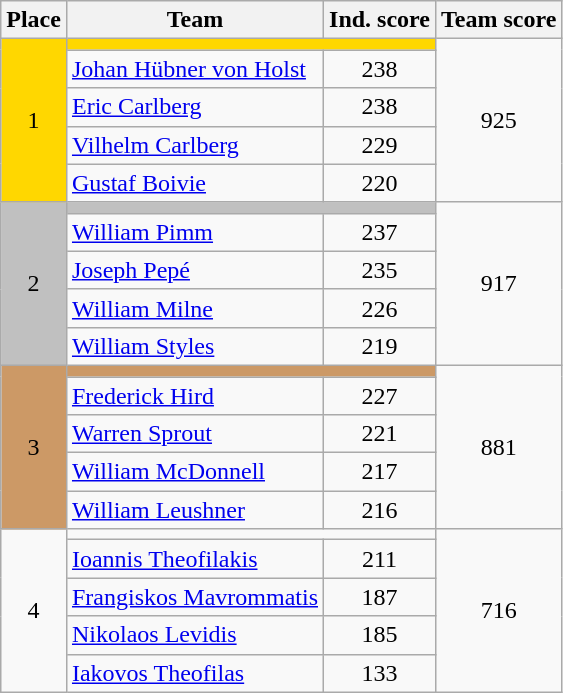<table class=wikitable style="text-align:center">
<tr>
<th>Place</th>
<th>Team</th>
<th>Ind. score</th>
<th>Team score</th>
</tr>
<tr>
<td rowspan=5 bgcolor=gold>1</td>
<td colspan=2 align=left bgcolor=gold></td>
<td rowspan=5>925</td>
</tr>
<tr>
<td align=left><a href='#'>Johan Hübner von Holst</a></td>
<td>238</td>
</tr>
<tr>
<td align=left><a href='#'>Eric Carlberg</a></td>
<td>238</td>
</tr>
<tr>
<td align=left><a href='#'>Vilhelm Carlberg</a></td>
<td>229</td>
</tr>
<tr>
<td align=left><a href='#'>Gustaf Boivie</a></td>
<td>220</td>
</tr>
<tr>
<td rowspan=5 bgcolor=silver>2</td>
<td colspan=2 align=left bgcolor=silver></td>
<td rowspan=5>917</td>
</tr>
<tr>
<td align=left><a href='#'>William Pimm</a></td>
<td>237</td>
</tr>
<tr>
<td align=left><a href='#'>Joseph Pepé</a></td>
<td>235</td>
</tr>
<tr>
<td align=left><a href='#'>William Milne</a></td>
<td>226</td>
</tr>
<tr>
<td align=left><a href='#'>William Styles</a></td>
<td>219</td>
</tr>
<tr>
<td rowspan=5 bgcolor=cc9966>3</td>
<td colspan=2 align=left bgcolor=cc9966></td>
<td rowspan=5>881</td>
</tr>
<tr>
<td align=left><a href='#'>Frederick Hird</a></td>
<td>227</td>
</tr>
<tr>
<td align=left><a href='#'>Warren Sprout</a></td>
<td>221</td>
</tr>
<tr>
<td align=left><a href='#'>William McDonnell</a></td>
<td>217</td>
</tr>
<tr>
<td align=left><a href='#'>William Leushner</a></td>
<td>216</td>
</tr>
<tr>
<td rowspan=5>4</td>
<td colspan=2 align=left></td>
<td rowspan=5>716</td>
</tr>
<tr>
<td align=left><a href='#'>Ioannis Theofilakis</a></td>
<td>211</td>
</tr>
<tr>
<td align=left><a href='#'>Frangiskos Mavrommatis</a></td>
<td>187</td>
</tr>
<tr>
<td align=left><a href='#'>Nikolaos Levidis</a></td>
<td>185</td>
</tr>
<tr>
<td align=left><a href='#'>Iakovos Theofilas</a></td>
<td>133</td>
</tr>
</table>
